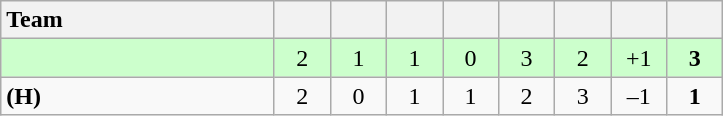<table class="wikitable" style="text-align: center;">
<tr>
<th width=175 style="text-align:left;">Team</th>
<th width=30></th>
<th width=30></th>
<th width=30></th>
<th width=30></th>
<th width=30></th>
<th width=30></th>
<th width=30></th>
<th width=30></th>
</tr>
<tr style="background:#ccffcc;">
<td style="text-align:left;"></td>
<td>2</td>
<td>1</td>
<td>1</td>
<td>0</td>
<td>3</td>
<td>2</td>
<td>+1</td>
<td><strong>3</strong></td>
</tr>
<tr>
<td style="text-align:left;"> <strong>(H)</strong></td>
<td>2</td>
<td>0</td>
<td>1</td>
<td>1</td>
<td>2</td>
<td>3</td>
<td>–1</td>
<td><strong>1</strong></td>
</tr>
</table>
